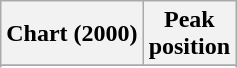<table class="wikitable plainrowheaders sortable" style="text-align:center;">
<tr>
<th scope="col">Chart (2000)</th>
<th scope="col">Peak<br>position</th>
</tr>
<tr>
</tr>
<tr>
</tr>
<tr>
</tr>
</table>
